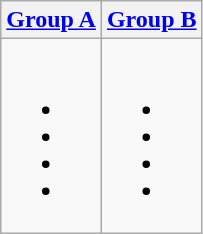<table class="wikitable">
<tr>
<th><a href='#'>Group A</a></th>
<th><a href='#'>Group B</a></th>
</tr>
<tr>
<td valign="top"><br><ul><li></li><li></li><li></li><li></li></ul></td>
<td valign="top"><br><ul><li></li><li></li><li></li><li></li></ul></td>
</tr>
</table>
